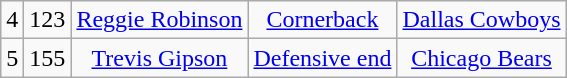<table class="wikitable" style="text-align:center">
<tr>
<td>4</td>
<td>123</td>
<td><a href='#'>Reggie Robinson</a></td>
<td><a href='#'>Cornerback</a></td>
<td><a href='#'>Dallas Cowboys</a></td>
</tr>
<tr>
<td>5</td>
<td>155</td>
<td><a href='#'>Trevis Gipson</a></td>
<td><a href='#'>Defensive end</a></td>
<td><a href='#'>Chicago Bears</a></td>
</tr>
</table>
